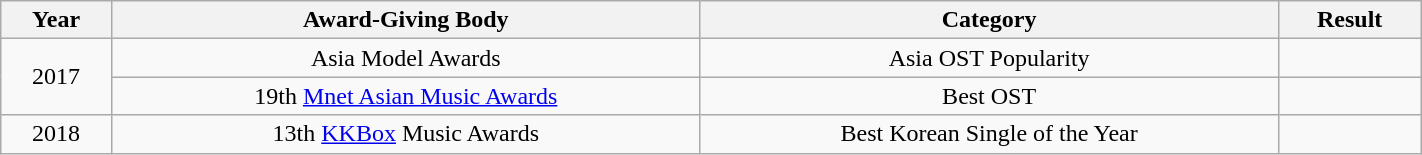<table width="75%" class="wikitable sortable" style="text-align:center">
<tr>
<th>Year</th>
<th>Award-Giving Body</th>
<th>Category</th>
<th>Result</th>
</tr>
<tr>
<td rowspan="2">2017</td>
<td>Asia Model Awards</td>
<td>Asia OST Popularity</td>
<td></td>
</tr>
<tr>
<td>19th <a href='#'>Mnet Asian Music Awards</a></td>
<td>Best OST</td>
<td></td>
</tr>
<tr>
<td>2018</td>
<td>13th <a href='#'>KKBox</a> Music Awards</td>
<td>Best Korean Single of the Year</td>
<td></td>
</tr>
</table>
